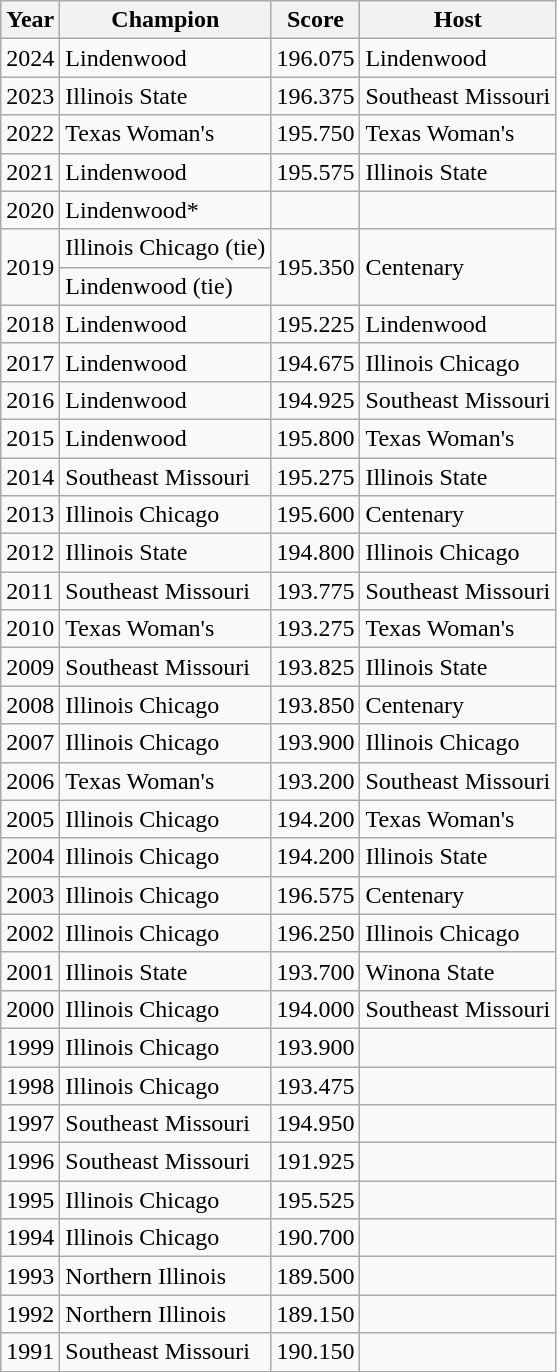<table class="wikitable">
<tr>
<th>Year</th>
<th>Champion</th>
<th>Score</th>
<th>Host</th>
</tr>
<tr>
<td>2024</td>
<td>Lindenwood</td>
<td>196.075</td>
<td>Lindenwood</td>
</tr>
<tr>
<td>2023</td>
<td>Illinois State</td>
<td>196.375</td>
<td>Southeast Missouri</td>
</tr>
<tr>
<td>2022</td>
<td>Texas Woman's</td>
<td>195.750</td>
<td>Texas Woman's</td>
</tr>
<tr>
<td>2021</td>
<td>Lindenwood</td>
<td>195.575</td>
<td>Illinois State</td>
</tr>
<tr>
<td>2020</td>
<td>Lindenwood*</td>
<td></td>
<td></td>
</tr>
<tr>
<td rowspan="2">2019</td>
<td>Illinois Chicago (tie)</td>
<td rowspan="2">195.350</td>
<td rowspan="2">Centenary</td>
</tr>
<tr>
<td>Lindenwood (tie)</td>
</tr>
<tr>
<td>2018</td>
<td>Lindenwood</td>
<td>195.225</td>
<td>Lindenwood</td>
</tr>
<tr>
<td>2017</td>
<td>Lindenwood</td>
<td>194.675</td>
<td>Illinois Chicago</td>
</tr>
<tr>
<td>2016</td>
<td>Lindenwood</td>
<td>194.925</td>
<td>Southeast Missouri</td>
</tr>
<tr>
<td>2015</td>
<td>Lindenwood</td>
<td>195.800</td>
<td>Texas Woman's</td>
</tr>
<tr>
<td>2014</td>
<td>Southeast Missouri</td>
<td>195.275</td>
<td>Illinois State</td>
</tr>
<tr>
<td>2013</td>
<td>Illinois Chicago</td>
<td>195.600</td>
<td>Centenary</td>
</tr>
<tr>
<td>2012</td>
<td>Illinois State</td>
<td>194.800</td>
<td>Illinois Chicago</td>
</tr>
<tr>
<td>2011</td>
<td>Southeast Missouri</td>
<td>193.775</td>
<td>Southeast Missouri</td>
</tr>
<tr>
<td>2010</td>
<td>Texas Woman's</td>
<td>193.275</td>
<td>Texas Woman's</td>
</tr>
<tr>
<td>2009</td>
<td>Southeast Missouri</td>
<td>193.825</td>
<td>Illinois State</td>
</tr>
<tr>
<td>2008</td>
<td>Illinois Chicago</td>
<td>193.850</td>
<td>Centenary</td>
</tr>
<tr>
<td>2007</td>
<td>Illinois Chicago</td>
<td>193.900</td>
<td>Illinois Chicago</td>
</tr>
<tr>
<td>2006</td>
<td>Texas Woman's</td>
<td>193.200</td>
<td>Southeast Missouri</td>
</tr>
<tr>
<td>2005</td>
<td>Illinois Chicago</td>
<td>194.200</td>
<td>Texas Woman's</td>
</tr>
<tr>
<td>2004</td>
<td>Illinois Chicago</td>
<td>194.200</td>
<td>Illinois State</td>
</tr>
<tr>
<td>2003</td>
<td>Illinois Chicago</td>
<td>196.575</td>
<td>Centenary</td>
</tr>
<tr>
<td>2002</td>
<td>Illinois Chicago</td>
<td>196.250</td>
<td>Illinois Chicago</td>
</tr>
<tr>
<td>2001</td>
<td>Illinois State</td>
<td>193.700</td>
<td>Winona State</td>
</tr>
<tr>
<td>2000</td>
<td>Illinois Chicago</td>
<td>194.000</td>
<td>Southeast Missouri</td>
</tr>
<tr>
<td>1999</td>
<td>Illinois Chicago</td>
<td>193.900</td>
<td></td>
</tr>
<tr>
<td>1998</td>
<td>Illinois Chicago</td>
<td>193.475</td>
<td></td>
</tr>
<tr>
<td>1997</td>
<td>Southeast Missouri</td>
<td>194.950</td>
<td></td>
</tr>
<tr>
<td>1996</td>
<td>Southeast Missouri</td>
<td>191.925</td>
<td></td>
</tr>
<tr>
<td>1995</td>
<td>Illinois Chicago</td>
<td>195.525</td>
<td></td>
</tr>
<tr>
<td>1994</td>
<td>Illinois Chicago</td>
<td>190.700</td>
<td></td>
</tr>
<tr>
<td>1993</td>
<td>Northern Illinois</td>
<td>189.500</td>
<td></td>
</tr>
<tr>
<td>1992</td>
<td>Northern Illinois</td>
<td>189.150</td>
<td></td>
</tr>
<tr>
<td>1991</td>
<td>Southeast Missouri</td>
<td>190.150</td>
<td></td>
</tr>
</table>
